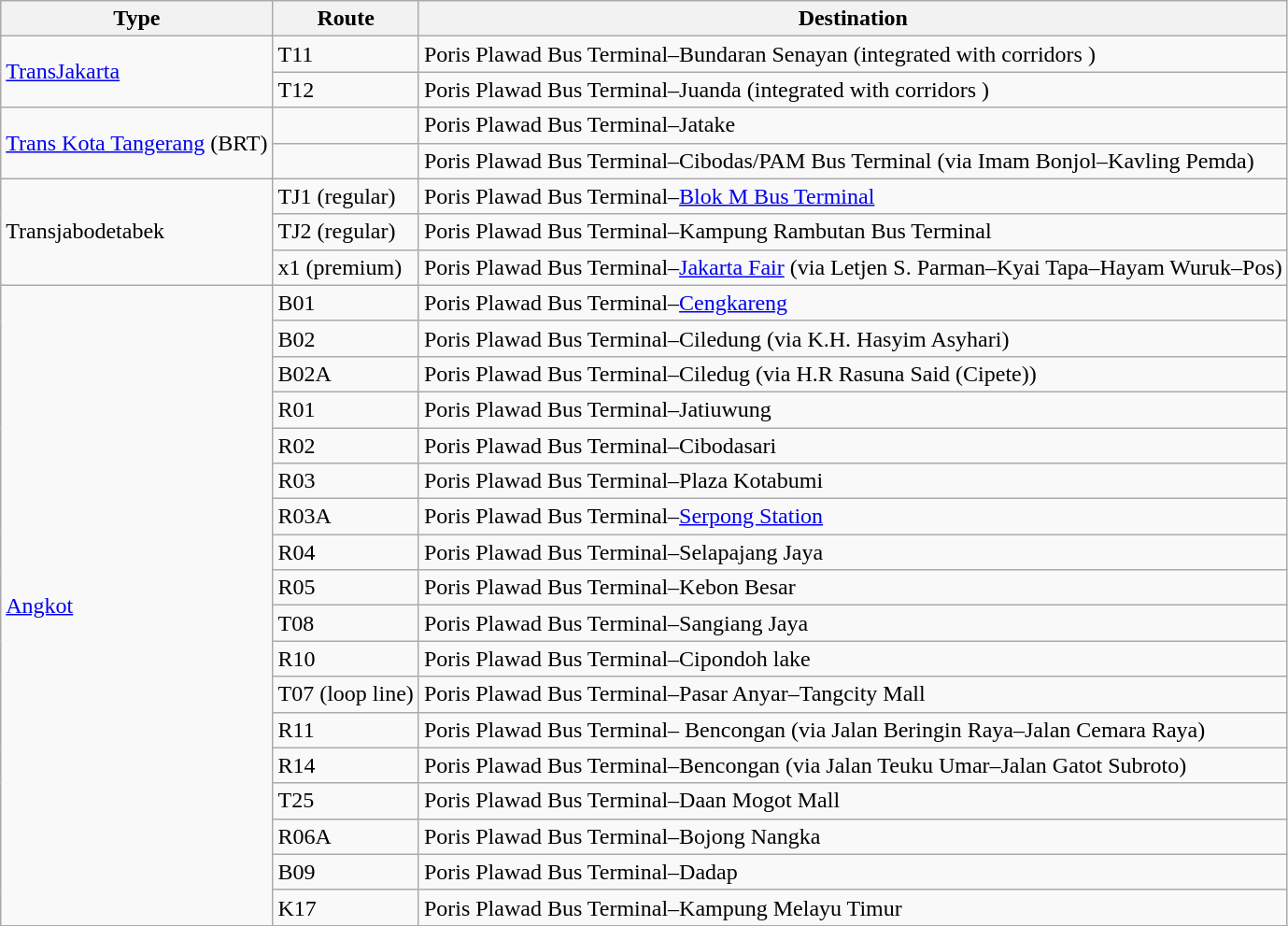<table class="wikitable">
<tr>
<th>Type</th>
<th>Route</th>
<th>Destination</th>
</tr>
<tr>
<td rowspan="2"><a href='#'>TransJakarta</a></td>
<td>T11</td>
<td>Poris Plawad Bus Terminal–Bundaran Senayan (integrated with corridors      )</td>
</tr>
<tr>
<td>T12</td>
<td>Poris Plawad Bus Terminal–Juanda (integrated with corridors          )</td>
</tr>
<tr>
<td rowspan="2"><a href='#'>Trans Kota Tangerang</a> (BRT)</td>
<td></td>
<td>Poris Plawad Bus Terminal–Jatake</td>
</tr>
<tr>
<td></td>
<td>Poris Plawad Bus Terminal–Cibodas/PAM Bus Terminal (via Imam Bonjol–Kavling Pemda)</td>
</tr>
<tr>
<td rowspan="3">Transjabodetabek</td>
<td>TJ1 (regular)</td>
<td>Poris Plawad Bus Terminal–<a href='#'>Blok M Bus Terminal</a></td>
</tr>
<tr>
<td>TJ2 (regular)</td>
<td>Poris Plawad Bus Terminal–Kampung Rambutan Bus Terminal</td>
</tr>
<tr>
<td>x1 (premium)</td>
<td>Poris Plawad Bus Terminal–<a href='#'>Jakarta Fair</a> (via Letjen S. Parman–Kyai Tapa–Hayam Wuruk–Pos)</td>
</tr>
<tr>
<td rowspan="18"><a href='#'>Angkot</a></td>
<td>B01</td>
<td>Poris Plawad Bus Terminal–<a href='#'>Cengkareng</a></td>
</tr>
<tr>
<td>B02</td>
<td>Poris Plawad Bus Terminal–Ciledung (via K.H. Hasyim Asyhari)</td>
</tr>
<tr>
<td>B02A</td>
<td>Poris Plawad Bus Terminal–Ciledug (via H.R Rasuna Said (Cipete))</td>
</tr>
<tr>
<td>R01</td>
<td>Poris Plawad Bus Terminal–Jatiuwung</td>
</tr>
<tr>
<td>R02</td>
<td>Poris Plawad Bus Terminal–Cibodasari</td>
</tr>
<tr>
<td>R03</td>
<td>Poris Plawad Bus Terminal–Plaza Kotabumi</td>
</tr>
<tr>
<td>R03A</td>
<td>Poris Plawad Bus Terminal–<a href='#'>Serpong Station</a></td>
</tr>
<tr>
<td>R04</td>
<td>Poris Plawad Bus Terminal–Selapajang Jaya</td>
</tr>
<tr>
<td>R05</td>
<td>Poris Plawad Bus Terminal–Kebon Besar</td>
</tr>
<tr>
<td>T08</td>
<td>Poris Plawad Bus Terminal–Sangiang Jaya</td>
</tr>
<tr>
<td>R10</td>
<td>Poris Plawad Bus Terminal–Cipondoh lake</td>
</tr>
<tr>
<td>T07 (loop line)</td>
<td>Poris Plawad Bus Terminal–Pasar Anyar–Tangcity Mall</td>
</tr>
<tr>
<td>R11</td>
<td>Poris Plawad Bus Terminal– Bencongan (via Jalan Beringin Raya–Jalan Cemara Raya)</td>
</tr>
<tr>
<td>R14</td>
<td>Poris Plawad Bus Terminal–Bencongan (via Jalan Teuku Umar–Jalan Gatot Subroto)</td>
</tr>
<tr>
<td>T25</td>
<td>Poris Plawad Bus Terminal–Daan Mogot Mall</td>
</tr>
<tr>
<td>R06A</td>
<td>Poris Plawad Bus Terminal–Bojong Nangka</td>
</tr>
<tr>
<td>B09</td>
<td>Poris Plawad Bus Terminal–Dadap</td>
</tr>
<tr>
<td>K17</td>
<td>Poris Plawad Bus Terminal–Kampung Melayu Timur</td>
</tr>
</table>
